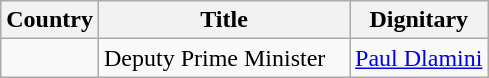<table class="wikitable sortable">
<tr>
<th>Country</th>
<th width="160px">Title</th>
<th>Dignitary</th>
</tr>
<tr>
<td></td>
<td>Deputy Prime Minister</td>
<td><a href='#'>Paul Dlamini</a></td>
</tr>
</table>
